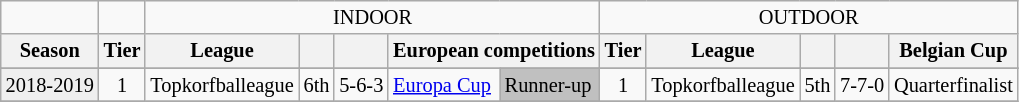<table class="wikitable" style="font-size:85%">
<tr>
<td></td>
<td></td>
<td colspan=5 align="center">INDOOR</td>
<td colspan=5 align="center">OUTDOOR</td>
</tr>
<tr bgcolor=>
<th>Season</th>
<th>Tier</th>
<th>League</th>
<th></th>
<th></th>
<th colspan=2>European competitions</th>
<th>Tier</th>
<th>League</th>
<th></th>
<th></th>
<th>Belgian Cup</th>
</tr>
<tr>
</tr>
<tr>
<td style="background:#efefef;">2018-2019</td>
<td align="center">1</td>
<td>Topkorfballeague</td>
<td style="background: " align="center">6th</td>
<td style="text-align:center;">5-6-3</td>
<td><a href='#'>Europa Cup</a></td>
<td style="background:silver">Runner-up</td>
<td align="center">1</td>
<td>Topkorfballeague</td>
<td style="background: " align="center">5th</td>
<td style="text-align:center;">7-7-0</td>
<td>Quarterfinalist</td>
</tr>
<tr>
</tr>
</table>
